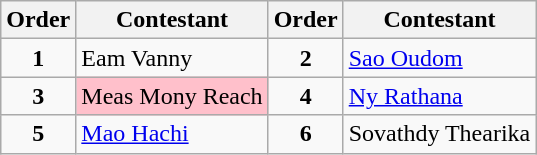<table class="wikitable">
<tr>
<th>Order</th>
<th>Contestant</th>
<th>Order</th>
<th>Contestant</th>
</tr>
<tr>
<td align="center"><strong>1</strong></td>
<td>Eam Vanny</td>
<td align="center"><strong>2</strong></td>
<td><a href='#'>Sao Oudom</a></td>
</tr>
<tr>
<td align="center"><strong>3</strong></td>
<td style="background:pink">Meas Mony Reach</td>
<td align="center"><strong>4</strong></td>
<td><a href='#'>Ny Rathana</a></td>
</tr>
<tr>
<td align="center"><strong>5</strong></td>
<td><a href='#'>Mao Hachi</a></td>
<td align="center"><strong>6</strong></td>
<td>Sovathdy Thearika</td>
</tr>
</table>
